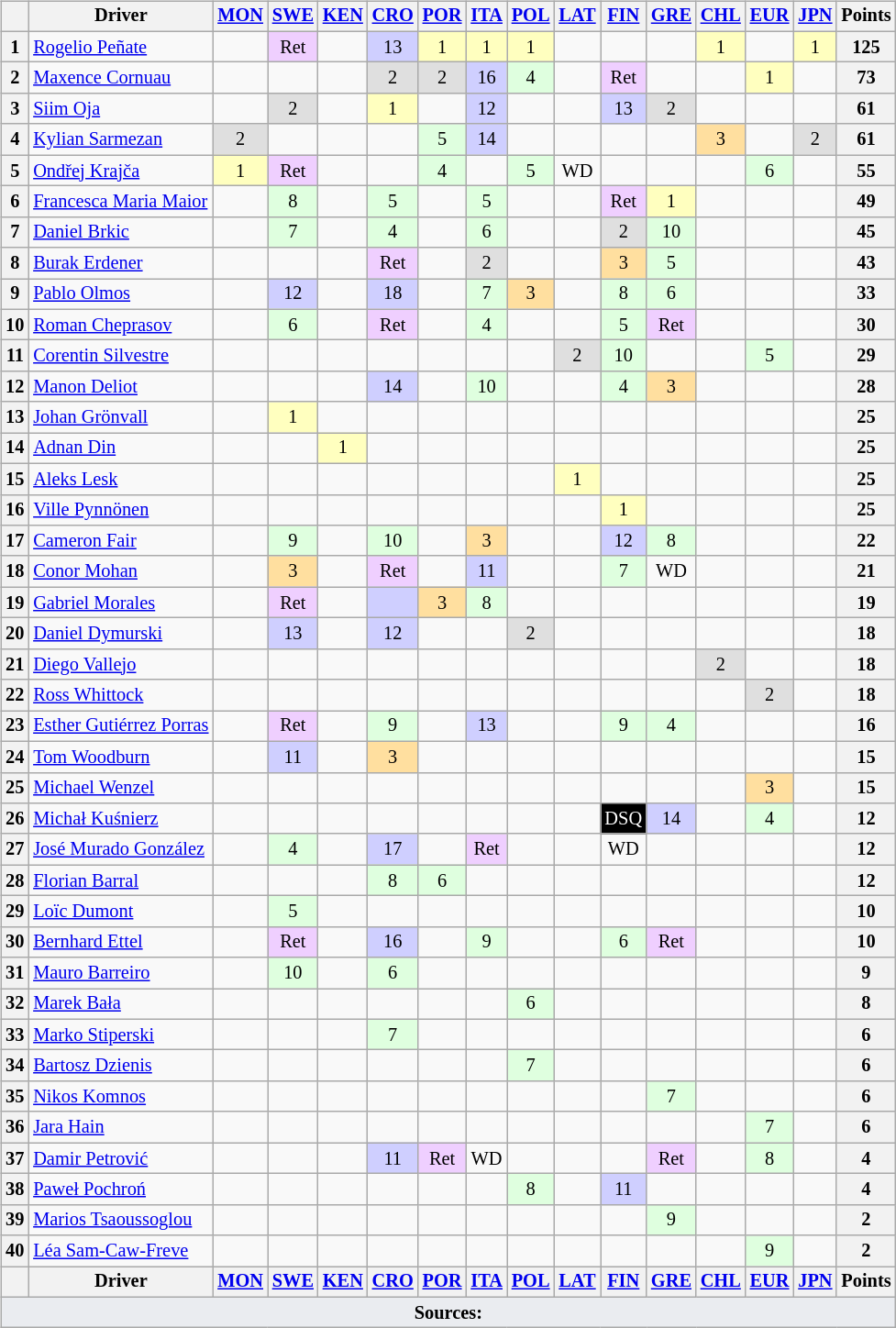<table>
<tr>
<td valign="top"><br><table class="wikitable" style="font-size: 85%; text-align: center">
<tr valign="top">
<th valign="middle"></th>
<th valign="middle">Driver</th>
<th><a href='#'>MON</a><br></th>
<th><a href='#'>SWE</a><br></th>
<th><a href='#'>KEN</a><br></th>
<th><a href='#'>CRO</a><br></th>
<th><a href='#'>POR</a><br></th>
<th><a href='#'>ITA</a><br></th>
<th><a href='#'>POL</a><br></th>
<th><a href='#'>LAT</a><br></th>
<th><a href='#'>FIN</a><br></th>
<th><a href='#'>GRE</a><br></th>
<th><a href='#'>CHL</a><br></th>
<th><a href='#'>EUR</a><br></th>
<th><a href='#'>JPN</a><br></th>
<th valign="middle">Points</th>
</tr>
<tr>
<th>1</th>
<td align="left"> <a href='#'>Rogelio Peñate</a></td>
<td></td>
<td style="background:#efcfff">Ret</td>
<td></td>
<td style="background:#cfcfff">13</td>
<td style="background:#ffffbf">1</td>
<td style="background:#ffffbf">1</td>
<td style="background:#ffffbf">1</td>
<td></td>
<td></td>
<td></td>
<td style="background:#ffffbf">1</td>
<td></td>
<td style="background:#ffffbf">1</td>
<th>125</th>
</tr>
<tr>
<th>2</th>
<td align="left"> <a href='#'>Maxence Cornuau</a></td>
<td></td>
<td></td>
<td></td>
<td style="background:#dfdfdf">2</td>
<td style="background:#dfdfdf">2</td>
<td style="background:#cfcfff">16</td>
<td style="background:#dfffdf">4</td>
<td></td>
<td style="background:#efcfff">Ret</td>
<td></td>
<td></td>
<td style="background:#ffffbf">1</td>
<td></td>
<th>73</th>
</tr>
<tr>
<th>3</th>
<td align="left"> <a href='#'>Siim Oja</a></td>
<td></td>
<td style="background:#dfdfdf">2</td>
<td></td>
<td style="background:#ffffbf">1</td>
<td></td>
<td style="background:#cfcfff">12</td>
<td></td>
<td></td>
<td style="background:#cfcfff">13</td>
<td style="background:#dfdfdf">2</td>
<td></td>
<td></td>
<td></td>
<th>61</th>
</tr>
<tr>
<th>4</th>
<td align="left"> <a href='#'>Kylian Sarmezan</a></td>
<td style="background:#dfdfdf">2</td>
<td></td>
<td></td>
<td></td>
<td style="background:#dfffdf">5</td>
<td style="background:#cfcfff">14</td>
<td></td>
<td></td>
<td></td>
<td></td>
<td style="background:#ffdf9f">3</td>
<td></td>
<td style="background:#dfdfdf">2</td>
<th>61</th>
</tr>
<tr>
<th>5</th>
<td align="left"> <a href='#'>Ondřej Krajča</a></td>
<td style="background:#ffffbf">1</td>
<td style="background:#efcfff">Ret</td>
<td></td>
<td></td>
<td style="background:#dfffdf">4</td>
<td></td>
<td style="background:#dfffdf">5</td>
<td>WD</td>
<td></td>
<td></td>
<td></td>
<td style="background:#dfffdf">6</td>
<td></td>
<th>55</th>
</tr>
<tr>
<th>6</th>
<td align="left"> <a href='#'>Francesca Maria Maior</a></td>
<td></td>
<td style="background:#dfffdf">8</td>
<td></td>
<td style="background:#dfffdf">5</td>
<td></td>
<td style="background:#dfffdf">5</td>
<td></td>
<td></td>
<td style="background:#efcfff">Ret</td>
<td style="background:#ffffbf">1</td>
<td></td>
<td></td>
<td></td>
<th>49</th>
</tr>
<tr>
<th>7</th>
<td align="left"> <a href='#'>Daniel Brkic</a></td>
<td></td>
<td style="background:#dfffdf">7</td>
<td></td>
<td style="background:#dfffdf">4</td>
<td></td>
<td style="background:#dfffdf">6</td>
<td></td>
<td></td>
<td style="background:#dfdfdf">2</td>
<td style="background:#dfffdf">10</td>
<td></td>
<td></td>
<td></td>
<th>45</th>
</tr>
<tr>
<th>8</th>
<td align="left"> <a href='#'>Burak Erdener</a></td>
<td></td>
<td></td>
<td></td>
<td style="background:#efcfff">Ret</td>
<td></td>
<td style="background:#dfdfdf">2</td>
<td></td>
<td></td>
<td style="background:#ffdf9f">3</td>
<td style="background:#dfffdf">5</td>
<td></td>
<td></td>
<td></td>
<th>43</th>
</tr>
<tr>
<th>9</th>
<td align="left"> <a href='#'>Pablo Olmos</a></td>
<td></td>
<td style="background:#cfcfff">12</td>
<td></td>
<td style="background:#cfcfff">18</td>
<td></td>
<td style="background:#dfffdf">7</td>
<td style="background:#ffdf9f">3</td>
<td></td>
<td style="background:#dfffdf">8</td>
<td style="background:#dfffdf">6</td>
<td></td>
<td></td>
<td></td>
<th>33</th>
</tr>
<tr>
<th>10</th>
<td align="left"> <a href='#'>Roman Cheprasov</a></td>
<td></td>
<td style="background:#dfffdf">6</td>
<td></td>
<td style="background:#efcfff">Ret</td>
<td></td>
<td style="background:#dfffdf">4</td>
<td></td>
<td></td>
<td style="background:#dfffdf">5</td>
<td style="background:#efcfff">Ret</td>
<td></td>
<td></td>
<td></td>
<th>30</th>
</tr>
<tr>
<th>11</th>
<td align="left"> <a href='#'>Corentin Silvestre</a></td>
<td></td>
<td></td>
<td></td>
<td></td>
<td></td>
<td></td>
<td></td>
<td style="background:#dfdfdf">2</td>
<td style="background:#dfffdf">10</td>
<td></td>
<td></td>
<td style="background:#dfffdf">5</td>
<td></td>
<th>29</th>
</tr>
<tr>
<th>12</th>
<td align="left"> <a href='#'>Manon Deliot</a></td>
<td></td>
<td></td>
<td></td>
<td style="background:#cfcfff">14</td>
<td></td>
<td style="background:#dfffdf">10</td>
<td></td>
<td></td>
<td style="background:#dfffdf">4</td>
<td style="background:#ffdf9f">3</td>
<td></td>
<td></td>
<td></td>
<th>28</th>
</tr>
<tr>
<th>13</th>
<td align="left"> <a href='#'>Johan Grönvall</a></td>
<td></td>
<td style="background:#ffffbf">1</td>
<td></td>
<td></td>
<td></td>
<td></td>
<td></td>
<td></td>
<td></td>
<td></td>
<td></td>
<td></td>
<td></td>
<th>25</th>
</tr>
<tr>
<th>14</th>
<td align="left"> <a href='#'>Adnan Din</a></td>
<td></td>
<td></td>
<td style="background:#ffffbf">1</td>
<td></td>
<td></td>
<td></td>
<td></td>
<td></td>
<td></td>
<td></td>
<td></td>
<td></td>
<td></td>
<th>25</th>
</tr>
<tr>
<th>15</th>
<td align="left"> <a href='#'>Aleks Lesk</a></td>
<td></td>
<td></td>
<td></td>
<td></td>
<td></td>
<td></td>
<td></td>
<td style="background:#ffffbf">1</td>
<td></td>
<td></td>
<td></td>
<td></td>
<td></td>
<th>25</th>
</tr>
<tr>
<th>16</th>
<td align="left"> <a href='#'>Ville Pynnönen</a></td>
<td></td>
<td></td>
<td></td>
<td></td>
<td></td>
<td></td>
<td></td>
<td></td>
<td style="background:#ffffbf">1</td>
<td></td>
<td></td>
<td></td>
<td></td>
<th>25</th>
</tr>
<tr>
<th>17</th>
<td align="left"> <a href='#'>Cameron Fair</a></td>
<td></td>
<td style="background:#dfffdf">9</td>
<td></td>
<td style="background:#dfffdf">10</td>
<td></td>
<td style="background:#ffdf9f">3</td>
<td></td>
<td></td>
<td style="background:#cfcfff">12</td>
<td style="background:#dfffdf">8</td>
<td></td>
<td></td>
<td></td>
<th>22</th>
</tr>
<tr>
<th>18</th>
<td align="left"> <a href='#'>Conor Mohan</a></td>
<td></td>
<td style="background:#ffdf9f">3</td>
<td></td>
<td style="background:#efcfff">Ret</td>
<td></td>
<td style="background:#cfcfff">11</td>
<td></td>
<td></td>
<td style="background:#dfffdf">7</td>
<td>WD</td>
<td></td>
<td></td>
<td></td>
<th>21</th>
</tr>
<tr>
<th>19</th>
<td align="left"> <a href='#'>Gabriel Morales</a></td>
<td></td>
<td style="background:#efcfff">Ret</td>
<td></td>
<td style="background:#cfcfff"></td>
<td style="background:#ffdf9f">3</td>
<td style="background:#dfffdf">8</td>
<td></td>
<td></td>
<td></td>
<td></td>
<td></td>
<td></td>
<td></td>
<th>19</th>
</tr>
<tr>
<th>20</th>
<td align="left"> <a href='#'>Daniel Dymurski</a></td>
<td></td>
<td style="background:#cfcfff">13</td>
<td></td>
<td style="background:#cfcfff">12</td>
<td></td>
<td></td>
<td style="background:#dfdfdf">2</td>
<td></td>
<td></td>
<td></td>
<td></td>
<td></td>
<td></td>
<th>18</th>
</tr>
<tr>
<th>21</th>
<td align="left"> <a href='#'>Diego Vallejo</a></td>
<td></td>
<td></td>
<td></td>
<td></td>
<td></td>
<td></td>
<td></td>
<td></td>
<td></td>
<td></td>
<td style="background:#dfdfdf">2</td>
<td></td>
<td></td>
<th>18</th>
</tr>
<tr>
<th>22</th>
<td align="left"> <a href='#'>Ross Whittock</a></td>
<td></td>
<td></td>
<td></td>
<td></td>
<td></td>
<td></td>
<td></td>
<td></td>
<td></td>
<td></td>
<td></td>
<td style="background:#dfdfdf">2</td>
<td></td>
<th>18</th>
</tr>
<tr>
<th>23</th>
<td align="left"> <a href='#'>Esther Gutiérrez Porras</a></td>
<td></td>
<td style="background:#efcfff">Ret</td>
<td></td>
<td style="background:#dfffdf">9</td>
<td></td>
<td style="background:#cfcfff">13</td>
<td></td>
<td></td>
<td style="background:#dfffdf">9</td>
<td style="background:#dfffdf">4</td>
<td></td>
<td></td>
<td></td>
<th>16</th>
</tr>
<tr>
<th>24</th>
<td align="left"> <a href='#'>Tom Woodburn</a></td>
<td></td>
<td style="background:#cfcfff">11</td>
<td></td>
<td style="background:#ffdf9f">3</td>
<td></td>
<td></td>
<td></td>
<td></td>
<td></td>
<td></td>
<td></td>
<td></td>
<td></td>
<th>15</th>
</tr>
<tr>
<th>25</th>
<td align="left"> <a href='#'>Michael Wenzel</a></td>
<td></td>
<td></td>
<td></td>
<td></td>
<td></td>
<td></td>
<td></td>
<td></td>
<td></td>
<td></td>
<td></td>
<td style="background:#ffdf9f">3</td>
<td></td>
<th>15</th>
</tr>
<tr>
<th>26</th>
<td align="left"> <a href='#'>Michał Kuśnierz</a></td>
<td></td>
<td></td>
<td></td>
<td></td>
<td></td>
<td></td>
<td></td>
<td></td>
<td style="background:#000000; color:white">DSQ</td>
<td style="background:#cfcfff">14</td>
<td></td>
<td style="background:#dfffdf">4</td>
<td></td>
<th>12</th>
</tr>
<tr>
<th>27</th>
<td align="left"> <a href='#'>José Murado González</a></td>
<td></td>
<td style="background:#dfffdf">4</td>
<td></td>
<td style="background:#cfcfff">17</td>
<td></td>
<td style="background:#efcfff">Ret</td>
<td></td>
<td></td>
<td>WD</td>
<td></td>
<td></td>
<td></td>
<td></td>
<th>12</th>
</tr>
<tr>
<th>28</th>
<td align="left"> <a href='#'>Florian Barral</a></td>
<td></td>
<td></td>
<td></td>
<td style="background:#dfffdf">8</td>
<td style="background:#dfffdf">6</td>
<td></td>
<td></td>
<td></td>
<td></td>
<td></td>
<td></td>
<td></td>
<td></td>
<th>12</th>
</tr>
<tr>
<th>29</th>
<td align="left"> <a href='#'>Loïc Dumont</a></td>
<td></td>
<td style="background:#dfffdf">5</td>
<td></td>
<td></td>
<td></td>
<td></td>
<td></td>
<td></td>
<td></td>
<td></td>
<td></td>
<td></td>
<td></td>
<th>10</th>
</tr>
<tr>
<th>30</th>
<td align="left"> <a href='#'>Bernhard Ettel</a></td>
<td></td>
<td style="background:#efcfff">Ret</td>
<td></td>
<td style="background:#cfcfff">16</td>
<td></td>
<td style="background:#dfffdf">9</td>
<td></td>
<td></td>
<td style="background:#dfffdf">6</td>
<td style="background:#efcfff">Ret</td>
<td></td>
<td></td>
<td></td>
<th>10</th>
</tr>
<tr>
<th>31</th>
<td align="left"> <a href='#'>Mauro Barreiro</a></td>
<td></td>
<td style="background:#dfffdf">10</td>
<td></td>
<td style="background:#dfffdf">6</td>
<td></td>
<td></td>
<td></td>
<td></td>
<td></td>
<td></td>
<td></td>
<td></td>
<td></td>
<th>9</th>
</tr>
<tr>
<th>32</th>
<td align="left"> <a href='#'>Marek Bała</a></td>
<td></td>
<td></td>
<td></td>
<td></td>
<td></td>
<td></td>
<td style="background:#dfffdf">6</td>
<td></td>
<td></td>
<td></td>
<td></td>
<td></td>
<td></td>
<th>8</th>
</tr>
<tr>
<th>33</th>
<td align="left"> <a href='#'>Marko Stiperski</a></td>
<td></td>
<td></td>
<td></td>
<td style="background:#dfffdf">7</td>
<td></td>
<td></td>
<td></td>
<td></td>
<td></td>
<td></td>
<td></td>
<td></td>
<td></td>
<th>6</th>
</tr>
<tr>
<th>34</th>
<td align="left"> <a href='#'>Bartosz Dzienis</a></td>
<td></td>
<td></td>
<td></td>
<td></td>
<td></td>
<td></td>
<td style="background:#dfffdf">7</td>
<td></td>
<td></td>
<td></td>
<td></td>
<td></td>
<td></td>
<th>6</th>
</tr>
<tr>
<th>35</th>
<td align="left"> <a href='#'>Nikos Komnos</a></td>
<td></td>
<td></td>
<td></td>
<td></td>
<td></td>
<td></td>
<td></td>
<td></td>
<td></td>
<td style="background:#dfffdf">7</td>
<td></td>
<td></td>
<td></td>
<th>6</th>
</tr>
<tr>
<th>36</th>
<td align="left"> <a href='#'>Jara Hain</a></td>
<td></td>
<td></td>
<td></td>
<td></td>
<td></td>
<td></td>
<td></td>
<td></td>
<td></td>
<td></td>
<td></td>
<td style="background:#dfffdf">7</td>
<td></td>
<th>6</th>
</tr>
<tr>
<th>37</th>
<td align="left"> <a href='#'>Damir Petrović</a></td>
<td></td>
<td></td>
<td></td>
<td style="background:#cfcfff">11</td>
<td style="background:#efcfff">Ret</td>
<td>WD</td>
<td></td>
<td></td>
<td></td>
<td style="background:#efcfff">Ret</td>
<td></td>
<td style="background:#dfffdf">8</td>
<td></td>
<th>4</th>
</tr>
<tr>
<th>38</th>
<td align="left"> <a href='#'>Paweł Pochroń</a></td>
<td></td>
<td></td>
<td></td>
<td></td>
<td></td>
<td></td>
<td style="background:#dfffdf">8</td>
<td></td>
<td style="background:#cfcfff">11</td>
<td></td>
<td></td>
<td></td>
<td></td>
<th>4</th>
</tr>
<tr>
<th>39</th>
<td align="left"> <a href='#'>Marios Tsaoussoglou</a></td>
<td></td>
<td></td>
<td></td>
<td></td>
<td></td>
<td></td>
<td></td>
<td></td>
<td></td>
<td style="background:#dfffdf">9</td>
<td></td>
<td></td>
<td></td>
<th>2</th>
</tr>
<tr>
<th>40</th>
<td align="left"> <a href='#'>Léa Sam-Caw-Freve</a></td>
<td></td>
<td></td>
<td></td>
<td></td>
<td></td>
<td></td>
<td></td>
<td></td>
<td></td>
<td></td>
<td></td>
<td style="background:#dfffdf">9</td>
<td></td>
<th>2</th>
</tr>
<tr>
<th valign="middle"></th>
<th valign="middle">Driver</th>
<th><a href='#'>MON</a><br></th>
<th><a href='#'>SWE</a><br></th>
<th><a href='#'>KEN</a><br></th>
<th><a href='#'>CRO</a><br></th>
<th><a href='#'>POR</a><br></th>
<th><a href='#'>ITA</a><br></th>
<th><a href='#'>POL</a><br></th>
<th><a href='#'>LAT</a><br></th>
<th><a href='#'>FIN</a><br></th>
<th><a href='#'>GRE</a><br></th>
<th><a href='#'>CHL</a><br></th>
<th><a href='#'>EUR</a><br></th>
<th><a href='#'>JPN</a><br></th>
<th valign="middle">Points</th>
</tr>
<tr>
<td colspan="16" style="background-color:#EAECF0;text-align:center"><strong>Sources:</strong></td>
</tr>
</table>
</td>
<td valign="top"><br></td>
</tr>
</table>
